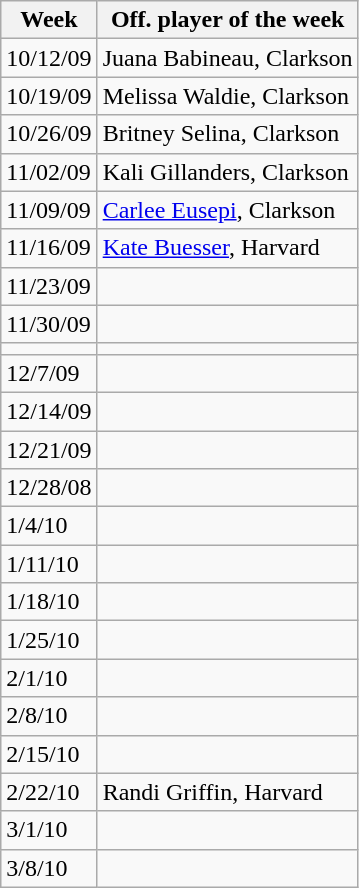<table class="wikitable">
<tr>
<th>Week</th>
<th>Off. player of the week</th>
</tr>
<tr>
<td>10/12/09</td>
<td>Juana Babineau, Clarkson</td>
</tr>
<tr>
<td>10/19/09</td>
<td>Melissa Waldie, Clarkson</td>
</tr>
<tr>
<td>10/26/09</td>
<td>Britney Selina, Clarkson</td>
</tr>
<tr>
<td>11/02/09</td>
<td>Kali Gillanders, Clarkson</td>
</tr>
<tr>
<td>11/09/09</td>
<td><a href='#'>Carlee Eusepi</a>, Clarkson</td>
</tr>
<tr>
<td>11/16/09</td>
<td><a href='#'>Kate Buesser</a>, Harvard</td>
</tr>
<tr>
<td>11/23/09</td>
<td></td>
</tr>
<tr>
<td>11/30/09</td>
<td></td>
</tr>
<tr>
<td></td>
</tr>
<tr>
<td>12/7/09</td>
<td></td>
</tr>
<tr>
<td>12/14/09</td>
<td></td>
</tr>
<tr>
<td>12/21/09</td>
<td></td>
</tr>
<tr>
<td>12/28/08</td>
<td></td>
</tr>
<tr>
<td>1/4/10</td>
<td></td>
</tr>
<tr>
<td>1/11/10</td>
<td></td>
</tr>
<tr>
<td>1/18/10</td>
<td></td>
</tr>
<tr>
<td>1/25/10</td>
<td></td>
</tr>
<tr>
<td>2/1/10</td>
<td></td>
</tr>
<tr>
<td>2/8/10</td>
<td></td>
</tr>
<tr>
<td>2/15/10</td>
<td></td>
</tr>
<tr>
<td>2/22/10</td>
<td>Randi Griffin, Harvard</td>
</tr>
<tr>
<td>3/1/10</td>
<td></td>
</tr>
<tr>
<td>3/8/10</td>
<td></td>
</tr>
</table>
